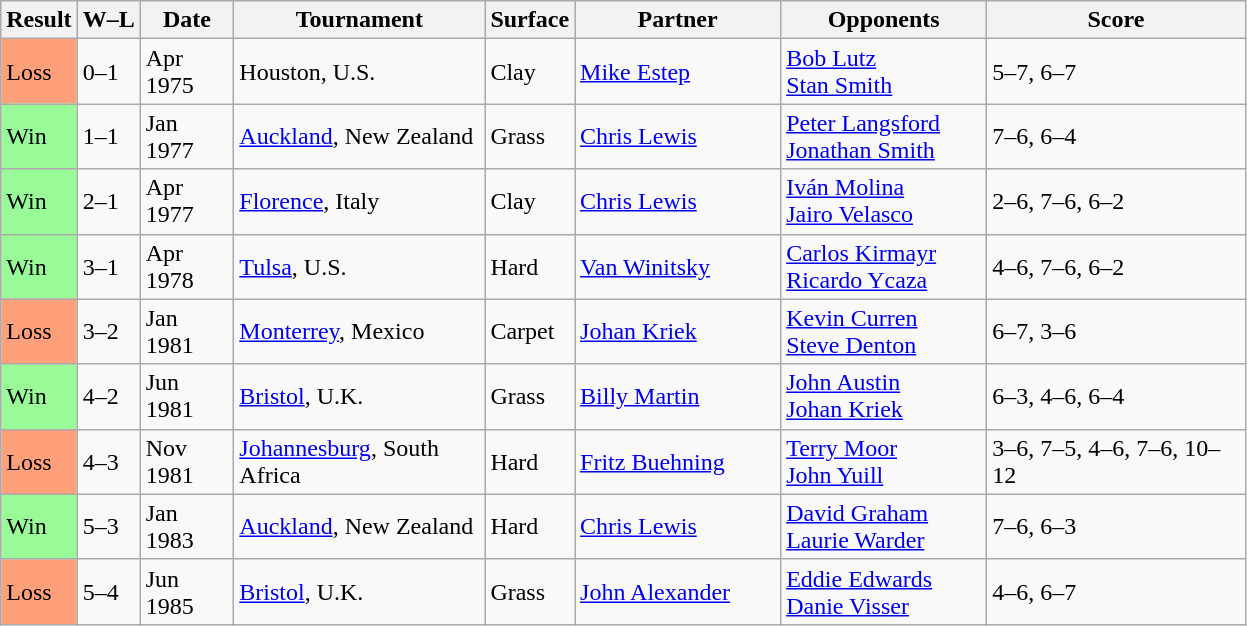<table class="sortable wikitable">
<tr>
<th>Result</th>
<th class="unsortable">W–L</th>
<th style="width:55px">Date</th>
<th style="width:160px">Tournament</th>
<th style="width:50px">Surface</th>
<th style="width:130px">Partner</th>
<th style="width:130px">Opponents</th>
<th style="width:165px" class="unsortable">Score</th>
</tr>
<tr>
<td style="background:#ffa07a;">Loss</td>
<td>0–1</td>
<td>Apr 1975</td>
<td>Houston, U.S.</td>
<td>Clay</td>
<td> <a href='#'>Mike Estep</a></td>
<td> <a href='#'>Bob Lutz</a> <br>  <a href='#'>Stan Smith</a></td>
<td>5–7, 6–7</td>
</tr>
<tr>
<td style="background:#98fb98;">Win</td>
<td>1–1</td>
<td>Jan 1977</td>
<td><a href='#'>Auckland</a>, New Zealand</td>
<td>Grass</td>
<td> <a href='#'>Chris Lewis</a></td>
<td> <a href='#'>Peter Langsford</a> <br>  <a href='#'>Jonathan Smith</a></td>
<td>7–6, 6–4</td>
</tr>
<tr>
<td style="background:#98fb98;">Win</td>
<td>2–1</td>
<td>Apr 1977</td>
<td><a href='#'>Florence</a>, Italy</td>
<td>Clay</td>
<td> <a href='#'>Chris Lewis</a></td>
<td> <a href='#'>Iván Molina</a> <br>  <a href='#'>Jairo Velasco</a></td>
<td>2–6, 7–6, 6–2</td>
</tr>
<tr>
<td style="background:#98fb98;">Win</td>
<td>3–1</td>
<td>Apr 1978</td>
<td><a href='#'>Tulsa</a>, U.S.</td>
<td>Hard</td>
<td> <a href='#'>Van Winitsky</a></td>
<td> <a href='#'>Carlos Kirmayr</a> <br>  <a href='#'>Ricardo Ycaza</a></td>
<td>4–6, 7–6, 6–2</td>
</tr>
<tr>
<td style="background:#ffa07a;">Loss</td>
<td>3–2</td>
<td>Jan 1981</td>
<td><a href='#'>Monterrey</a>, Mexico</td>
<td>Carpet</td>
<td> <a href='#'>Johan Kriek</a></td>
<td> <a href='#'>Kevin Curren</a> <br>  <a href='#'>Steve Denton</a></td>
<td>6–7, 3–6</td>
</tr>
<tr>
<td style="background:#98fb98;">Win</td>
<td>4–2</td>
<td>Jun 1981</td>
<td><a href='#'>Bristol</a>, U.K.</td>
<td>Grass</td>
<td> <a href='#'>Billy Martin</a></td>
<td> <a href='#'>John Austin</a> <br>  <a href='#'>Johan Kriek</a></td>
<td>6–3, 4–6, 6–4</td>
</tr>
<tr>
<td style="background:#ffa07a;">Loss</td>
<td>4–3</td>
<td>Nov 1981</td>
<td><a href='#'>Johannesburg</a>, South Africa</td>
<td>Hard</td>
<td> <a href='#'>Fritz Buehning</a></td>
<td> <a href='#'>Terry Moor</a> <br>  <a href='#'>John Yuill</a></td>
<td>3–6, 7–5, 4–6, 7–6, 10–12</td>
</tr>
<tr>
<td style="background:#98fb98;">Win</td>
<td>5–3</td>
<td>Jan 1983</td>
<td><a href='#'>Auckland</a>, New Zealand</td>
<td>Hard</td>
<td> <a href='#'>Chris Lewis</a></td>
<td> <a href='#'>David Graham</a> <br>  <a href='#'>Laurie Warder</a></td>
<td>7–6, 6–3</td>
</tr>
<tr>
<td style="background:#ffa07a;">Loss</td>
<td>5–4</td>
<td>Jun 1985</td>
<td><a href='#'>Bristol</a>, U.K.</td>
<td>Grass</td>
<td> <a href='#'>John Alexander</a></td>
<td> <a href='#'>Eddie Edwards</a> <br>  <a href='#'>Danie Visser</a></td>
<td>4–6, 6–7</td>
</tr>
</table>
